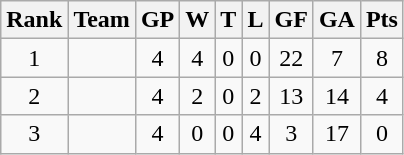<table class="wikitable" style="text-align:center">
<tr>
<th>Rank</th>
<th>Team</th>
<th>GP</th>
<th>W</th>
<th>T</th>
<th>L</th>
<th>GF</th>
<th>GA</th>
<th>Pts</th>
</tr>
<tr>
<td>1</td>
<td align="left"></td>
<td>4</td>
<td>4</td>
<td>0</td>
<td>0</td>
<td>22</td>
<td>7</td>
<td>8</td>
</tr>
<tr>
<td>2</td>
<td align="left"></td>
<td>4</td>
<td>2</td>
<td>0</td>
<td>2</td>
<td>13</td>
<td>14</td>
<td>4</td>
</tr>
<tr>
<td>3</td>
<td align="left"></td>
<td>4</td>
<td>0</td>
<td>0</td>
<td>4</td>
<td>3</td>
<td>17</td>
<td>0</td>
</tr>
</table>
